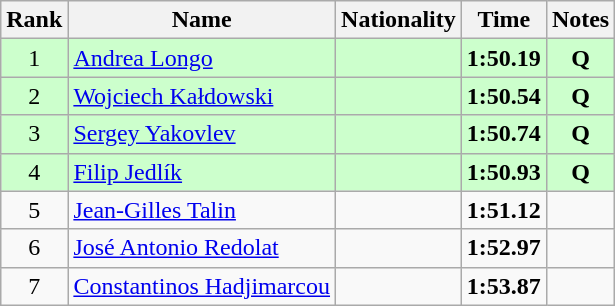<table class="wikitable sortable" style="text-align:center">
<tr>
<th>Rank</th>
<th>Name</th>
<th>Nationality</th>
<th>Time</th>
<th>Notes</th>
</tr>
<tr bgcolor=ccffcc>
<td>1</td>
<td align=left><a href='#'>Andrea Longo</a></td>
<td align=left></td>
<td><strong>1:50.19</strong></td>
<td><strong>Q</strong></td>
</tr>
<tr bgcolor=ccffcc>
<td>2</td>
<td align=left><a href='#'>Wojciech Kałdowski</a></td>
<td align=left></td>
<td><strong>1:50.54</strong></td>
<td><strong>Q</strong></td>
</tr>
<tr bgcolor=ccffcc>
<td>3</td>
<td align=left><a href='#'>Sergey Yakovlev</a></td>
<td align=left></td>
<td><strong>1:50.74</strong></td>
<td><strong>Q</strong></td>
</tr>
<tr bgcolor=ccffcc>
<td>4</td>
<td align=left><a href='#'>Filip Jedlík</a></td>
<td align=left></td>
<td><strong>1:50.93</strong></td>
<td><strong>Q</strong></td>
</tr>
<tr>
<td>5</td>
<td align=left><a href='#'>Jean-Gilles Talin</a></td>
<td align=left></td>
<td><strong>1:51.12</strong></td>
<td></td>
</tr>
<tr>
<td>6</td>
<td align=left><a href='#'>José Antonio Redolat</a></td>
<td align=left></td>
<td><strong>1:52.97</strong></td>
<td></td>
</tr>
<tr>
<td>7</td>
<td align=left><a href='#'>Constantinos Hadjimarcou</a></td>
<td align=left></td>
<td><strong>1:53.87</strong></td>
<td></td>
</tr>
</table>
